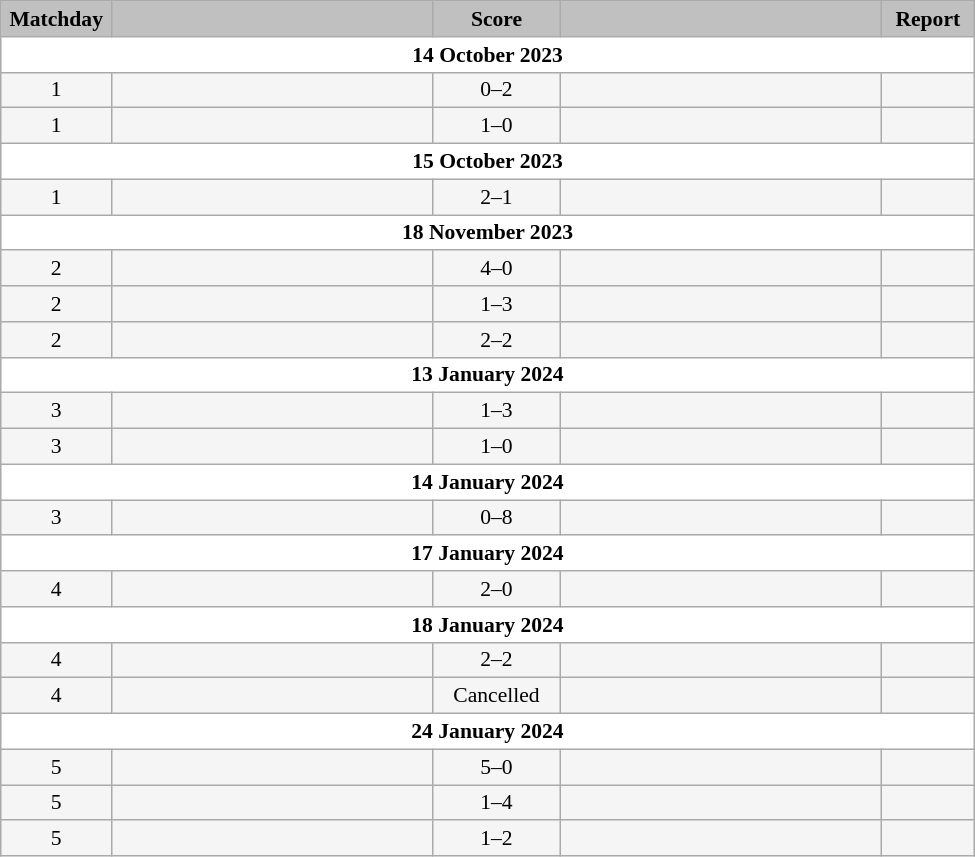<table class="wikitable" style="width: 650px; background:WhiteSmoke; text-align:center; font-size:90%">
<tr>
<td scope="col" style="width:  7.50%; background:silver;"><strong>Matchday</strong></td>
<td scope="col" style="width: 30.00%; background:silver;"></td>
<td scope="col" style="width: 12.00%; background:silver;"><strong>Score</strong></td>
<td scope="col" style="width: 30.00%; background:silver;"></td>
<td scope="col" style="width:  7.50%; background:silver;"><strong> Report </strong></td>
</tr>
<tr>
<td colspan="5" style= background:White align=center><strong>14 October 2023</strong></td>
</tr>
<tr>
<td>1</td>
<td></td>
<td>0–2</td>
<td></td>
<td> </td>
</tr>
<tr>
<td>1</td>
<td></td>
<td>1–0</td>
<td></td>
<td> </td>
</tr>
<tr>
<td colspan="5" style= background:White align=center><strong>15 October 2023</strong></td>
</tr>
<tr>
<td>1</td>
<td></td>
<td>2–1</td>
<td></td>
<td> </td>
</tr>
<tr>
<td colspan="5" style= background:White align=center><strong>18 November 2023</strong></td>
</tr>
<tr>
<td>2</td>
<td></td>
<td>4–0</td>
<td></td>
<td> </td>
</tr>
<tr>
<td>2</td>
<td></td>
<td>1–3</td>
<td></td>
<td> </td>
</tr>
<tr>
<td>2</td>
<td></td>
<td>2–2</td>
<td></td>
<td> </td>
</tr>
<tr>
<td colspan="5" style= background:White align=center><strong>13 January 2024</strong></td>
</tr>
<tr>
<td>3</td>
<td></td>
<td>1–3</td>
<td></td>
<td> </td>
</tr>
<tr>
<td>3</td>
<td></td>
<td>1–0</td>
<td></td>
<td> </td>
</tr>
<tr>
<td colspan="5" style= background:White align=center><strong>14 January 2024</strong></td>
</tr>
<tr>
<td>3</td>
<td></td>
<td>0–8</td>
<td></td>
<td> </td>
</tr>
<tr>
<td colspan="5" style= background:White align=center><strong>17 January 2024</strong></td>
</tr>
<tr>
<td>4</td>
<td></td>
<td>2–0</td>
<td></td>
<td> </td>
</tr>
<tr>
<td colspan="5" style= background:White align=center><strong>18 January 2024</strong></td>
</tr>
<tr>
<td>4</td>
<td></td>
<td>2–2</td>
<td></td>
<td> </td>
</tr>
<tr>
<td>4</td>
<td></td>
<td>Cancelled</td>
<td></td>
<td> </td>
</tr>
<tr>
<td colspan="5" style= background:White align=center><strong>24 January 2024</strong></td>
</tr>
<tr>
<td>5</td>
<td></td>
<td>5–0</td>
<td></td>
<td> </td>
</tr>
<tr>
<td>5</td>
<td></td>
<td>1–4</td>
<td></td>
<td> </td>
</tr>
<tr>
<td>5</td>
<td></td>
<td>1–2</td>
<td></td>
<td> </td>
</tr>
</table>
